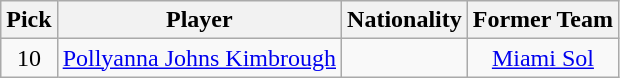<table class="wikitable">
<tr>
<th>Pick</th>
<th>Player</th>
<th>Nationality</th>
<th>Former Team</th>
</tr>
<tr align="center">
<td>10</td>
<td><a href='#'>Pollyanna Johns Kimbrough</a></td>
<td></td>
<td><a href='#'>Miami Sol</a></td>
</tr>
</table>
